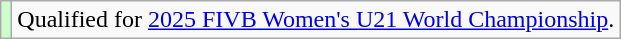<table class="wikitable">
<tr>
<td style="background: #cfc;"></td>
<td>Qualified for <a href='#'>2025 FIVB Women's U21 World Championship</a>.</td>
</tr>
</table>
